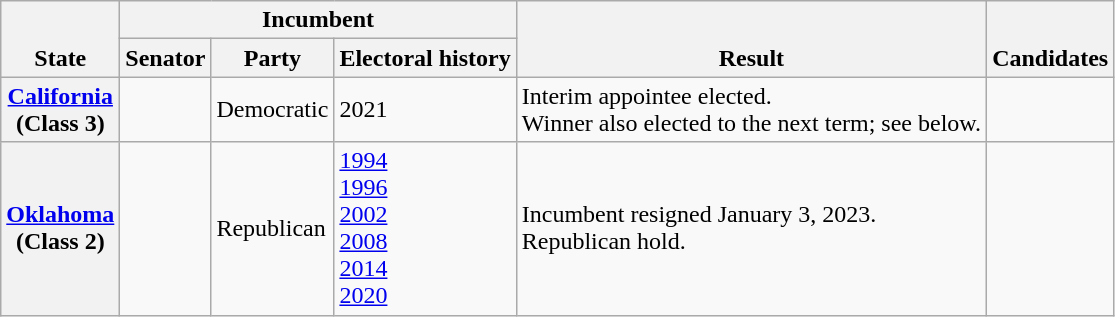<table class="wikitable sortable">
<tr valign=bottom>
<th rowspan=2>State</th>
<th colspan=3>Incumbent</th>
<th rowspan=2>Result</th>
<th rowspan=2 class="unsortable">Candidates</th>
</tr>
<tr>
<th>Senator</th>
<th>Party</th>
<th>Electoral history</th>
</tr>
<tr>
<th><a href='#'>California</a><br>(Class 3)</th>
<td></td>
<td>Democratic</td>
<td data-sort-value=2021>2021 </td>
<td data-sort-value=0>Interim appointee elected.<br>Winner also elected to the next term; see below.</td>
<td nowrap></td>
</tr>
<tr>
<th><a href='#'>Oklahoma</a><br>(Class 2)</th>
<td></td>
<td>Republican</td>
<td><a href='#'>1994 </a><br><a href='#'>1996</a><br><a href='#'>2002</a><br><a href='#'>2008</a><br><a href='#'>2014</a><br><a href='#'>2020</a></td>
<td>Incumbent resigned January 3, 2023.<br>Republican hold.</td>
<td nowrap></td>
</tr>
</table>
